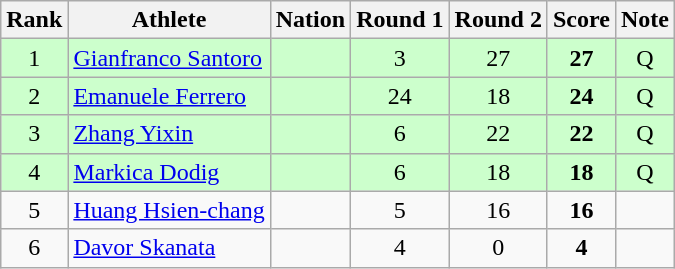<table class="wikitable sortable" style="text-align:center">
<tr>
<th>Rank</th>
<th>Athlete</th>
<th>Nation</th>
<th>Round 1</th>
<th>Round 2</th>
<th>Score</th>
<th>Note</th>
</tr>
<tr bgcolor=ccffcc>
<td>1</td>
<td align=left><a href='#'>Gianfranco Santoro</a></td>
<td align=left></td>
<td>3</td>
<td>27</td>
<td><strong>27</strong></td>
<td>Q</td>
</tr>
<tr bgcolor=ccffcc>
<td>2</td>
<td align=left><a href='#'>Emanuele Ferrero</a></td>
<td align=left></td>
<td>24</td>
<td>18</td>
<td><strong>24</strong></td>
<td>Q</td>
</tr>
<tr bgcolor=ccffcc>
<td>3</td>
<td align=left><a href='#'>Zhang Yixin</a></td>
<td align=left></td>
<td>6</td>
<td>22</td>
<td><strong>22</strong></td>
<td>Q</td>
</tr>
<tr bgcolor=ccffcc>
<td>4</td>
<td align=left><a href='#'>Markica Dodig</a></td>
<td align=left></td>
<td>6</td>
<td>18</td>
<td><strong>18</strong></td>
<td>Q</td>
</tr>
<tr>
<td>5</td>
<td align=left><a href='#'>Huang Hsien-chang</a></td>
<td align=left></td>
<td>5</td>
<td>16</td>
<td><strong>16</strong></td>
<td></td>
</tr>
<tr>
<td>6</td>
<td align=left><a href='#'>Davor Skanata</a></td>
<td align=left></td>
<td>4</td>
<td>0</td>
<td><strong>4</strong></td>
<td></td>
</tr>
</table>
